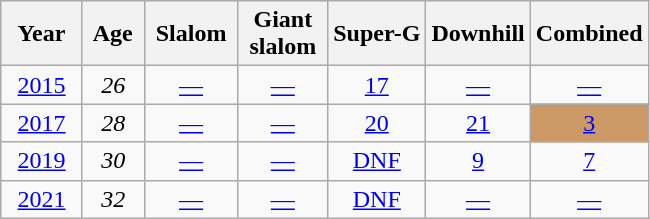<table class=wikitable style="text-align:center">
<tr>
<th>  Year  </th>
<th> Age </th>
<th> Slalom </th>
<th> Giant <br> slalom </th>
<th>Super-G</th>
<th>Downhill</th>
<th>Combined</th>
</tr>
<tr>
<td><a href='#'>2015</a></td>
<td><em>26</em></td>
<td><a href='#'>—</a></td>
<td><a href='#'>—</a></td>
<td><a href='#'>17</a></td>
<td><a href='#'>—</a></td>
<td><a href='#'>—</a></td>
</tr>
<tr>
<td><a href='#'>2017</a></td>
<td><em>28</em></td>
<td><a href='#'>—</a></td>
<td><a href='#'>—</a></td>
<td><a href='#'>20</a></td>
<td><a href='#'>21</a></td>
<td style="background:#c96;"><a href='#'>3</a></td>
</tr>
<tr>
<td><a href='#'>2019</a></td>
<td><em>30</em></td>
<td><a href='#'>—</a></td>
<td><a href='#'>—</a></td>
<td><a href='#'>DNF</a></td>
<td><a href='#'>9</a></td>
<td><a href='#'>7</a></td>
</tr>
<tr>
<td><a href='#'>2021</a></td>
<td><em>32</em></td>
<td><a href='#'>—</a></td>
<td><a href='#'>—</a></td>
<td><a href='#'>DNF</a></td>
<td><a href='#'>—</a></td>
<td><a href='#'>—</a></td>
</tr>
</table>
